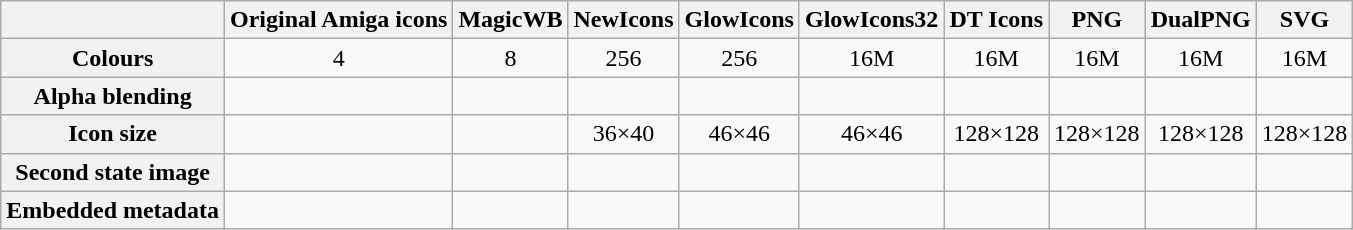<table class="wikitable" style="width: auto; text-align: center; table-layout: fixed;">
<tr>
<th></th>
<th>Original Amiga icons</th>
<th>MagicWB</th>
<th>NewIcons</th>
<th>GlowIcons</th>
<th>GlowIcons32</th>
<th>DT Icons</th>
<th>PNG</th>
<th>DualPNG</th>
<th>SVG</th>
</tr>
<tr>
<th>Colours</th>
<td>4</td>
<td>8</td>
<td>256</td>
<td>256</td>
<td>16M</td>
<td>16M</td>
<td>16M</td>
<td>16M</td>
<td>16M</td>
</tr>
<tr>
<th>Alpha blending</th>
<td></td>
<td></td>
<td></td>
<td></td>
<td></td>
<td></td>
<td></td>
<td></td>
<td></td>
</tr>
<tr>
<th>Icon size</th>
<td></td>
<td></td>
<td>36×40</td>
<td>46×46</td>
<td>46×46</td>
<td>128×128</td>
<td>128×128</td>
<td>128×128</td>
<td>128×128</td>
</tr>
<tr>
<th>Second state image</th>
<td></td>
<td></td>
<td></td>
<td></td>
<td></td>
<td></td>
<td></td>
<td></td>
<td></td>
</tr>
<tr>
<th>Embedded metadata</th>
<td></td>
<td></td>
<td></td>
<td></td>
<td></td>
<td></td>
<td></td>
<td></td>
<td></td>
</tr>
</table>
